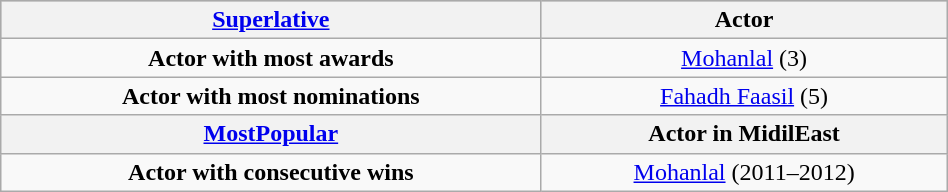<table class="wikitable" width=50%>
<tr bgcolor="#bebebe">
<th><a href='#'>Superlative</a></th>
<th>Actor</th>
</tr>
<tr style="text-align:center">
<td><strong>Actor with most awards</strong></td>
<td><a href='#'>Mohanlal</a> (3)</td>
</tr>
<tr style="text-align:center">
<td><strong>Actor with most nominations</strong></td>
<td><a href='#'>Fahadh Faasil</a> (5)</td>
</tr>
<tr style="text-align:center">
<th><a href='#'>MostPopular</a></th>
<th>Actor in MidilEast</th>
</tr>
<tr style="text-align:center">
<td><strong>Actor with consecutive wins</strong></td>
<td><a href='#'>Mohanlal</a> (2011–2012)</td>
</tr>
</table>
